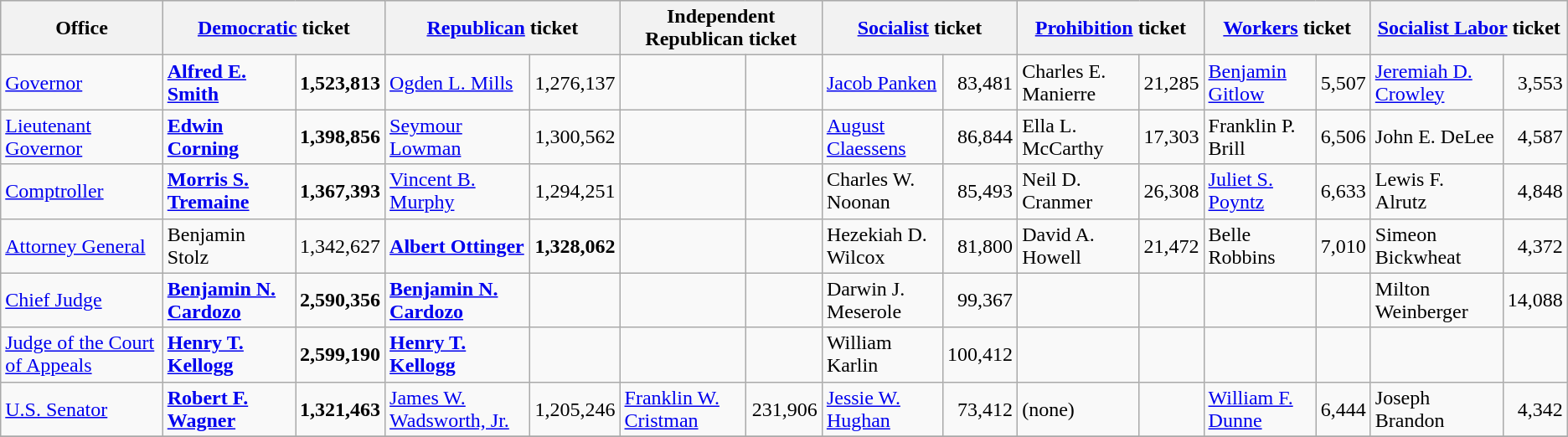<table class=wikitable>
<tr bgcolor=lightgrey>
<th>Office</th>
<th colspan="2" ><a href='#'>Democratic</a> ticket</th>
<th colspan="2" ><a href='#'>Republican</a> ticket</th>
<th colspan="2" >Independent Republican ticket</th>
<th colspan="2" ><a href='#'>Socialist</a> ticket</th>
<th colspan="2" ><a href='#'>Prohibition</a> ticket</th>
<th colspan="2" ><a href='#'>Workers</a> ticket</th>
<th colspan="2" ><a href='#'>Socialist Labor</a> ticket</th>
</tr>
<tr>
<td><a href='#'>Governor</a></td>
<td><strong><a href='#'>Alfred E. Smith</a></strong></td>
<td align="right"><strong>1,523,813</strong></td>
<td><a href='#'>Ogden L. Mills</a></td>
<td align="right">1,276,137</td>
<td></td>
<td></td>
<td><a href='#'>Jacob Panken</a></td>
<td align="right">83,481</td>
<td>Charles E. Manierre</td>
<td align="right">21,285</td>
<td><a href='#'>Benjamin Gitlow</a></td>
<td align="right">5,507</td>
<td><a href='#'>Jeremiah D. Crowley</a></td>
<td align="right">3,553</td>
</tr>
<tr>
<td><a href='#'>Lieutenant Governor</a></td>
<td><strong><a href='#'>Edwin Corning</a></strong></td>
<td align="right"><strong>1,398,856</strong></td>
<td><a href='#'>Seymour Lowman</a></td>
<td align="right">1,300,562</td>
<td></td>
<td></td>
<td><a href='#'>August Claessens</a></td>
<td align="right">86,844</td>
<td>Ella L. McCarthy</td>
<td align="right">17,303</td>
<td>Franklin P. Brill</td>
<td align="right">6,506</td>
<td>John E. DeLee</td>
<td align="right">4,587</td>
</tr>
<tr>
<td><a href='#'>Comptroller</a></td>
<td><strong><a href='#'>Morris S. Tremaine</a></strong></td>
<td align="right"><strong>1,367,393</strong></td>
<td><a href='#'>Vincent B. Murphy</a></td>
<td align="right">1,294,251</td>
<td></td>
<td></td>
<td>Charles W. Noonan</td>
<td align="right">85,493</td>
<td>Neil D. Cranmer</td>
<td align="right">26,308</td>
<td><a href='#'>Juliet S. Poyntz</a></td>
<td align="right">6,633</td>
<td>Lewis F. Alrutz</td>
<td align="right">4,848</td>
</tr>
<tr>
<td><a href='#'>Attorney General</a></td>
<td>Benjamin Stolz</td>
<td align="right">1,342,627</td>
<td><strong><a href='#'>Albert Ottinger</a></strong></td>
<td align="right"><strong>1,328,062</strong></td>
<td></td>
<td></td>
<td>Hezekiah D. Wilcox</td>
<td align="right">81,800</td>
<td>David A. Howell</td>
<td align="right">21,472</td>
<td>Belle Robbins</td>
<td align="right">7,010</td>
<td>Simeon Bickwheat</td>
<td align="right">4,372</td>
</tr>
<tr>
<td><a href='#'>Chief Judge</a></td>
<td><strong><a href='#'>Benjamin N. Cardozo</a></strong></td>
<td align="right"><strong>2,590,356</strong></td>
<td><strong><a href='#'>Benjamin N. Cardozo</a></strong></td>
<td align="right"></td>
<td></td>
<td></td>
<td>Darwin J. Meserole</td>
<td align="right">99,367</td>
<td></td>
<td align="right"></td>
<td></td>
<td align="right"></td>
<td>Milton Weinberger</td>
<td align="right">14,088</td>
</tr>
<tr>
<td><a href='#'>Judge of the Court of Appeals</a></td>
<td><strong><a href='#'>Henry T. Kellogg</a></strong></td>
<td align="right"><strong>2,599,190</strong></td>
<td><strong><a href='#'>Henry T. Kellogg</a></strong></td>
<td align="right"></td>
<td></td>
<td></td>
<td>William Karlin</td>
<td align="right">100,412</td>
<td></td>
<td align="right"></td>
<td></td>
<td align="right"></td>
<td></td>
<td align="right"></td>
</tr>
<tr>
<td><a href='#'>U.S. Senator</a></td>
<td><strong><a href='#'>Robert F. Wagner</a></strong></td>
<td align="right"><strong>1,321,463</strong></td>
<td><a href='#'>James W. Wadsworth, Jr.</a></td>
<td align="right">1,205,246</td>
<td><a href='#'>Franklin W. Cristman</a></td>
<td align="right">231,906</td>
<td><a href='#'>Jessie W. Hughan</a></td>
<td align="right">73,412</td>
<td>(none)</td>
<td></td>
<td><a href='#'>William F. Dunne</a></td>
<td align="right">6,444</td>
<td>Joseph Brandon</td>
<td align="right">4,342</td>
</tr>
<tr>
</tr>
</table>
